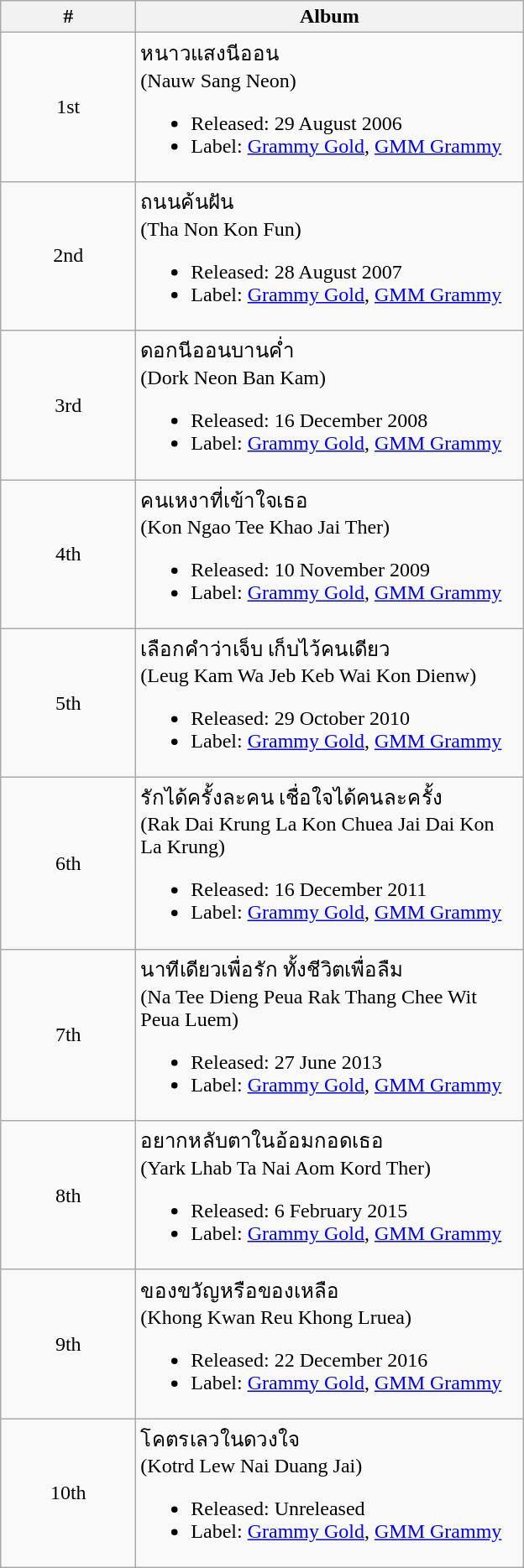<table class="wikitable">
<tr>
<th width="100">#</th>
<th width="300">Album</th>
</tr>
<tr>
<td style="text-align:center;">1st</td>
<td>หนาวแสงนีออน<br>(Nauw Sang Neon)<ul><li>Released: 29 August 2006</li><li>Label: <a href='#'>Grammy Gold</a>, <a href='#'>GMM Grammy</a></li></ul></td>
</tr>
<tr>
<td style="text-align:center;">2nd</td>
<td>ถนนค้นฝัน<br>(Tha Non Kon Fun)<ul><li>Released: 28 August 2007</li><li>Label: <a href='#'>Grammy Gold</a>, <a href='#'>GMM Grammy</a></li></ul></td>
</tr>
<tr>
<td style="text-align:center;">3rd</td>
<td>ดอกนีออนบานค่ำ<br>(Dork Neon Ban Kam)<ul><li>Released: 16 December 2008</li><li>Label: <a href='#'>Grammy Gold</a>, <a href='#'>GMM Grammy</a></li></ul></td>
</tr>
<tr>
<td style="text-align:center;">4th</td>
<td>คนเหงาที่เข้าใจเธอ<br>(Kon Ngao Tee Khao Jai Ther)<ul><li>Released: 10 November 2009</li><li>Label: <a href='#'>Grammy Gold</a>, <a href='#'>GMM Grammy</a></li></ul></td>
</tr>
<tr>
<td style="text-align:center;">5th</td>
<td>เลือกคำว่าเจ็บ เก็บไว้คนเดียว<br>(Leug Kam Wa Jeb Keb Wai Kon Dienw)<ul><li>Released: 29 October 2010</li><li>Label: <a href='#'>Grammy Gold</a>, <a href='#'>GMM Grammy</a></li></ul></td>
</tr>
<tr>
<td style="text-align:center;">6th</td>
<td>รักได้ครั้งละคน เชื่อใจได้คนละครั้ง<br>(Rak Dai Krung La Kon Chuea Jai Dai Kon La Krung)<ul><li>Released: 16 December 2011</li><li>Label: <a href='#'>Grammy Gold</a>, <a href='#'>GMM Grammy</a></li></ul></td>
</tr>
<tr>
<td style="text-align:center;">7th</td>
<td>นาทีเดียวเพื่อรัก ทั้งชีวิตเพื่อลืม<br>(Na Tee Dieng Peua Rak Thang Chee Wit Peua Luem)<ul><li>Released: 27 June 2013</li><li>Label: <a href='#'>Grammy Gold</a>, <a href='#'>GMM Grammy</a></li></ul></td>
</tr>
<tr>
<td style="text-align:center;">8th</td>
<td>อยากหลับตาในอ้อมกอดเธอ<br>(Yark Lhab Ta Nai Aom Kord Ther)<ul><li>Released: 6 February 2015</li><li>Label: <a href='#'>Grammy Gold</a>, <a href='#'>GMM Grammy</a></li></ul></td>
</tr>
<tr>
<td style="text-align:center;">9th</td>
<td>ของขวัญหรือของเหลือ<br>(Khong Kwan Reu Khong Lruea)<ul><li>Released: 22 December 2016</li><li>Label: <a href='#'>Grammy Gold</a>, <a href='#'>GMM Grammy</a></li></ul></td>
</tr>
<tr>
<td style="text-align:center;">10th</td>
<td>โคตรเลวในดวงใจ<br>(Kotrd Lew Nai Duang Jai)<ul><li>Released: Unreleased</li><li>Label: <a href='#'>Grammy Gold</a>, <a href='#'>GMM Grammy</a></li></ul></td>
</tr>
</table>
